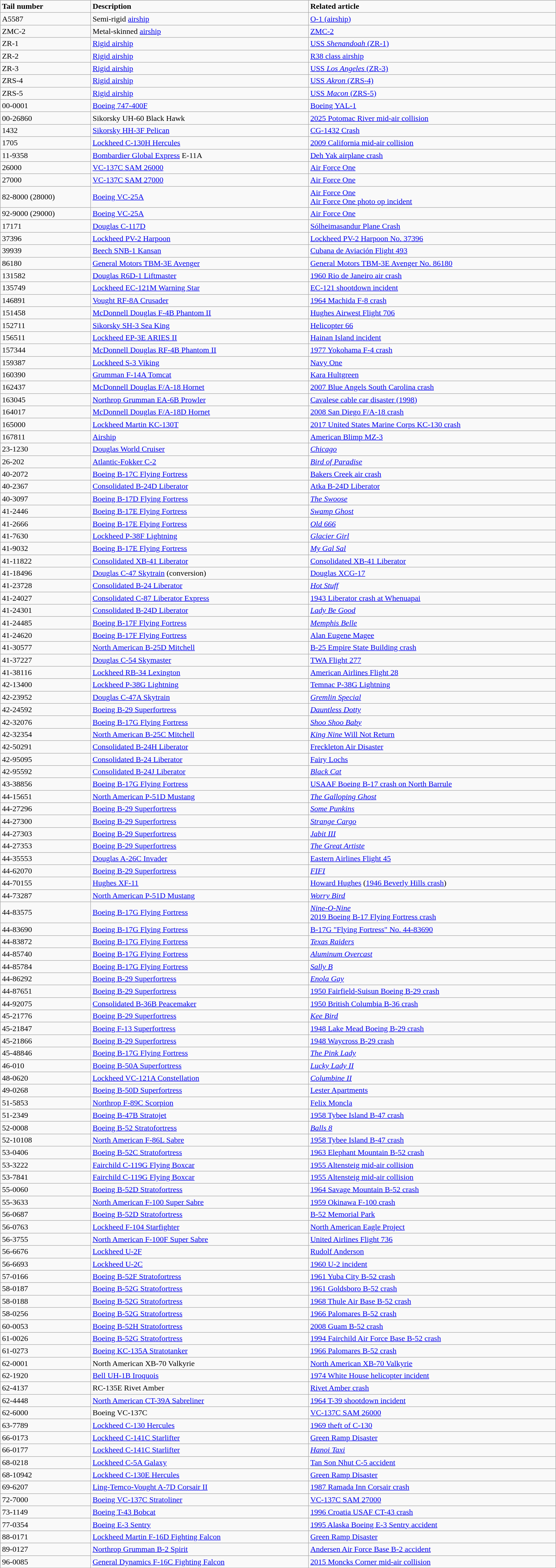<table class="wikitable" width="90%">
<tr>
<td><strong>Tail number</strong></td>
<td><strong>Description</strong></td>
<td><strong>Related article</strong></td>
</tr>
<tr>
<td>A5587</td>
<td>Semi-rigid <a href='#'>airship</a></td>
<td><a href='#'>O-1 (airship)</a></td>
</tr>
<tr>
<td>ZMC-2</td>
<td>Metal-skinned <a href='#'>airship</a></td>
<td><a href='#'>ZMC-2</a></td>
</tr>
<tr>
<td>ZR-1</td>
<td><a href='#'>Rigid airship</a></td>
<td><a href='#'>USS <em>Shenandoah</em> (ZR-1)</a></td>
</tr>
<tr>
<td>ZR-2</td>
<td><a href='#'>Rigid airship</a></td>
<td><a href='#'>R38 class airship</a></td>
</tr>
<tr>
<td>ZR-3</td>
<td><a href='#'>Rigid airship</a></td>
<td><a href='#'>USS <em>Los Angeles</em> (ZR-3)</a></td>
</tr>
<tr>
<td>ZRS-4</td>
<td><a href='#'>Rigid airship</a></td>
<td><a href='#'>USS <em>Akron</em> (ZRS-4)</a></td>
</tr>
<tr>
<td>ZRS-5</td>
<td><a href='#'>Rigid airship</a></td>
<td><a href='#'>USS <em>Macon</em> (ZRS-5)</a></td>
</tr>
<tr>
<td>00-0001</td>
<td><a href='#'>Boeing 747-400F</a></td>
<td><a href='#'>Boeing YAL-1</a></td>
</tr>
<tr>
<td>00-26860</td>
<td>Sikorsky UH-60 Black Hawk</td>
<td><a href='#'>2025 Potomac River mid-air collision</a></td>
</tr>
<tr>
<td>1432</td>
<td><a href='#'>Sikorsky HH-3F Pelican</a></td>
<td><a href='#'>CG-1432 Crash</a></td>
</tr>
<tr>
<td>1705</td>
<td><a href='#'>Lockheed C-130H Hercules</a></td>
<td><a href='#'>2009 California mid-air collision</a></td>
</tr>
<tr>
<td>11-9358</td>
<td><a href='#'>Bombardier Global Express</a> E-11A</td>
<td><a href='#'>Deh Yak airplane crash</a></td>
</tr>
<tr>
<td>26000</td>
<td><a href='#'>VC-137C SAM 26000</a></td>
<td><a href='#'>Air Force One</a></td>
</tr>
<tr>
<td>27000</td>
<td><a href='#'>VC-137C SAM 27000</a></td>
<td><a href='#'>Air Force One</a></td>
</tr>
<tr>
<td>82-8000 (28000)</td>
<td><a href='#'>Boeing VC-25A</a></td>
<td><a href='#'>Air Force One</a><br><a href='#'>Air Force One photo op incident</a></td>
</tr>
<tr>
<td>92-9000 (29000)</td>
<td><a href='#'>Boeing VC-25A</a></td>
<td><a href='#'>Air Force One</a></td>
</tr>
<tr>
<td>17171</td>
<td><a href='#'>Douglas C-117D</a></td>
<td><a href='#'>Sólheimasandur Plane Crash</a></td>
</tr>
<tr>
<td>37396</td>
<td><a href='#'>Lockheed PV-2 Harpoon</a></td>
<td><a href='#'>Lockheed PV-2 Harpoon No. 37396</a></td>
</tr>
<tr>
<td>39939</td>
<td><a href='#'>Beech SNB-1 Kansan</a></td>
<td><a href='#'>Cubana de Aviación Flight 493</a></td>
</tr>
<tr>
<td>86180</td>
<td><a href='#'>General Motors TBM-3E Avenger</a></td>
<td><a href='#'>General Motors TBM-3E Avenger No. 86180</a></td>
</tr>
<tr>
<td>131582</td>
<td><a href='#'>Douglas R6D-1 Liftmaster</a></td>
<td><a href='#'>1960 Rio de Janeiro air crash</a></td>
</tr>
<tr>
<td>135749</td>
<td><a href='#'>Lockheed EC-121M Warning Star</a></td>
<td><a href='#'>EC-121 shootdown incident</a></td>
</tr>
<tr>
<td>146891</td>
<td><a href='#'>Vought RF-8A Crusader</a></td>
<td><a href='#'>1964 Machida F-8 crash</a></td>
</tr>
<tr>
<td>151458</td>
<td><a href='#'>McDonnell Douglas F-4B Phantom II</a></td>
<td><a href='#'>Hughes Airwest Flight 706</a></td>
</tr>
<tr>
<td>152711</td>
<td><a href='#'>Sikorsky SH-3 Sea King</a></td>
<td><a href='#'>Helicopter 66</a></td>
</tr>
<tr>
<td>156511</td>
<td><a href='#'>Lockheed EP-3E ARIES II</a></td>
<td><a href='#'>Hainan Island incident</a></td>
</tr>
<tr>
<td>157344</td>
<td><a href='#'>McDonnell Douglas RF-4B Phantom II</a></td>
<td><a href='#'>1977 Yokohama F-4 crash</a></td>
</tr>
<tr>
<td>159387</td>
<td><a href='#'>Lockheed S-3 Viking</a></td>
<td><a href='#'>Navy One</a></td>
</tr>
<tr>
<td>160390</td>
<td><a href='#'>Grumman F-14A Tomcat</a></td>
<td><a href='#'>Kara Hultgreen</a></td>
</tr>
<tr>
<td>162437</td>
<td><a href='#'>McDonnell Douglas F/A-18 Hornet</a></td>
<td><a href='#'>2007 Blue Angels South Carolina crash</a></td>
</tr>
<tr>
<td>163045</td>
<td><a href='#'>Northrop Grumman EA-6B Prowler</a></td>
<td><a href='#'>Cavalese cable car disaster (1998)</a></td>
</tr>
<tr>
<td>164017</td>
<td><a href='#'>McDonnell Douglas F/A-18D Hornet</a></td>
<td><a href='#'>2008 San Diego F/A-18 crash</a></td>
</tr>
<tr>
<td>165000</td>
<td><a href='#'>Lockheed Martin KC-130T</a></td>
<td><a href='#'>2017 United States Marine Corps KC-130 crash</a></td>
</tr>
<tr>
<td>167811</td>
<td><a href='#'>Airship</a></td>
<td><a href='#'>American Blimp MZ-3</a></td>
</tr>
<tr>
<td>23-1230</td>
<td><a href='#'>Douglas World Cruiser</a></td>
<td><a href='#'><em>Chicago</em></a></td>
</tr>
<tr>
<td>26-202</td>
<td><a href='#'>Atlantic-Fokker C-2</a></td>
<td><a href='#'><em>Bird of Paradise</em></a></td>
</tr>
<tr>
<td>40-2072</td>
<td><a href='#'>Boeing B-17C Flying Fortress</a></td>
<td><a href='#'>Bakers Creek air crash</a></td>
</tr>
<tr>
<td>40-2367</td>
<td><a href='#'>Consolidated B-24D Liberator</a></td>
<td><a href='#'>Atka B-24D Liberator</a></td>
</tr>
<tr>
<td>40-3097</td>
<td><a href='#'>Boeing B-17D Flying Fortress</a></td>
<td><em><a href='#'>The Swoose</a></em></td>
</tr>
<tr>
<td>41-2446</td>
<td><a href='#'>Boeing B-17E Flying Fortress</a></td>
<td><em><a href='#'>Swamp Ghost</a></em></td>
</tr>
<tr>
<td>41-2666</td>
<td><a href='#'>Boeing B-17E Flying Fortress</a></td>
<td><em><a href='#'>Old 666</a></em></td>
</tr>
<tr>
<td>41-7630</td>
<td><a href='#'>Lockheed P-38F Lightning</a></td>
<td><em><a href='#'>Glacier Girl</a></em></td>
</tr>
<tr>
<td>41-9032</td>
<td><a href='#'>Boeing B-17E Flying Fortress</a></td>
<td><a href='#'><em>My Gal Sal</em></a></td>
</tr>
<tr>
<td>41-11822</td>
<td><a href='#'>Consolidated XB-41 Liberator</a></td>
<td><a href='#'>Consolidated XB-41 Liberator</a></td>
</tr>
<tr>
<td>41-18496</td>
<td><a href='#'>Douglas C-47 Skytrain</a> (conversion)</td>
<td><a href='#'>Douglas XCG-17</a></td>
</tr>
<tr>
<td>41-23728</td>
<td><a href='#'>Consolidated B-24 Liberator</a></td>
<td><a href='#'><em>Hot Stuff</em></a></td>
</tr>
<tr>
<td>41-24027</td>
<td><a href='#'>Consolidated C-87 Liberator Express</a></td>
<td><a href='#'>1943 Liberator crash at Whenuapai</a></td>
</tr>
<tr>
<td>41-24301</td>
<td><a href='#'>Consolidated B-24D Liberator</a></td>
<td><a href='#'><em>Lady Be Good</em></a></td>
</tr>
<tr>
<td>41-24485</td>
<td><a href='#'>Boeing B-17F Flying Fortress</a></td>
<td><a href='#'><em>Memphis Belle</em></a></td>
</tr>
<tr>
<td>41-24620</td>
<td><a href='#'>Boeing B-17F Flying Fortress</a></td>
<td><a href='#'>Alan Eugene Magee</a></td>
</tr>
<tr>
<td>41-30577</td>
<td><a href='#'>North American B-25D Mitchell</a></td>
<td><a href='#'>B-25 Empire State Building crash</a></td>
</tr>
<tr>
<td>41-37227</td>
<td><a href='#'>Douglas C-54 Skymaster</a></td>
<td><a href='#'>TWA Flight 277</a></td>
</tr>
<tr>
<td>41-38116</td>
<td><a href='#'>Lockheed RB-34 Lexington</a></td>
<td><a href='#'>American Airlines Flight 28</a></td>
</tr>
<tr>
<td>42-13400</td>
<td><a href='#'>Lockheed P-38G Lightning</a></td>
<td><a href='#'>Temnac P-38G Lightning</a></td>
</tr>
<tr>
<td>42-23952</td>
<td><a href='#'>Douglas C-47A Skytrain</a></td>
<td><em><a href='#'>Gremlin Special</a></em></td>
</tr>
<tr>
<td>42-24592</td>
<td><a href='#'>Boeing B-29 Superfortress</a></td>
<td><em><a href='#'>Dauntless Dotty</a></em></td>
</tr>
<tr>
<td>42-32076</td>
<td><a href='#'>Boeing B-17G Flying Fortress</a></td>
<td><a href='#'><em>Shoo Shoo Baby</em></a></td>
</tr>
<tr>
<td>42-32354</td>
<td><a href='#'>North American B-25C Mitchell</a></td>
<td><a href='#'><em>King Nine</em> Will Not Return</a></td>
</tr>
<tr>
<td>42-50291</td>
<td><a href='#'>Consolidated B-24H Liberator</a></td>
<td><a href='#'>Freckleton Air Disaster</a></td>
</tr>
<tr>
<td>42-95095</td>
<td><a href='#'>Consolidated B-24 Liberator</a></td>
<td><a href='#'>Fairy Lochs</a></td>
</tr>
<tr>
<td>42-95592</td>
<td><a href='#'>Consolidated B-24J Liberator</a></td>
<td><a href='#'><em>Black Cat</em></a></td>
</tr>
<tr>
<td>43-38856</td>
<td><a href='#'>Boeing B-17G Flying Fortress</a></td>
<td><a href='#'>USAAF Boeing B-17 crash on North Barrule</a></td>
</tr>
<tr>
<td>44-15651</td>
<td><a href='#'>North American P-51D Mustang</a></td>
<td><a href='#'><em>The Galloping Ghost</em></a></td>
</tr>
<tr>
<td>44-27296</td>
<td><a href='#'>Boeing B-29 Superfortress</a></td>
<td><em><a href='#'>Some Punkins</a></em></td>
</tr>
<tr>
<td>44-27300</td>
<td><a href='#'>Boeing B-29 Superfortress</a></td>
<td><a href='#'><em>Strange Cargo</em></a></td>
</tr>
<tr>
<td>44-27303</td>
<td><a href='#'>Boeing B-29 Superfortress</a></td>
<td><em><a href='#'>Jabit III</a></em></td>
</tr>
<tr>
<td>44-27353</td>
<td><a href='#'>Boeing B-29 Superfortress</a></td>
<td><em><a href='#'>The Great Artiste</a></em></td>
</tr>
<tr>
<td>44-35553</td>
<td><a href='#'>Douglas A-26C Invader</a></td>
<td><a href='#'>Eastern Airlines Flight 45</a></td>
</tr>
<tr>
<td>44-62070</td>
<td><a href='#'>Boeing B-29 Superfortress</a></td>
<td><em><a href='#'>FIFI</a></em></td>
</tr>
<tr>
<td>44-70155</td>
<td><a href='#'>Hughes XF-11</a></td>
<td><a href='#'>Howard Hughes</a> (<a href='#'>1946 Beverly Hills crash</a>)</td>
</tr>
<tr>
<td>44-73287</td>
<td><a href='#'>North American P-51D Mustang</a></td>
<td><em><a href='#'>Worry Bird</a></em></td>
</tr>
<tr>
<td>44-83575</td>
<td><a href='#'>Boeing B-17G Flying Fortress</a></td>
<td><em><a href='#'>Nine-O-Nine</a></em><br><a href='#'>2019 Boeing B-17 Flying Fortress crash</a></td>
</tr>
<tr>
<td>44-83690</td>
<td><a href='#'>Boeing B-17G Flying Fortress</a></td>
<td><a href='#'>B-17G "Flying Fortress" No. 44-83690</a></td>
</tr>
<tr>
<td>44-83872</td>
<td><a href='#'>Boeing B-17G Flying Fortress</a></td>
<td><em><a href='#'>Texas Raiders</a></em></td>
</tr>
<tr>
<td>44-85740</td>
<td><a href='#'>Boeing B-17G Flying Fortress</a></td>
<td><em><a href='#'>Aluminum Overcast</a></em></td>
</tr>
<tr>
<td>44-85784</td>
<td><a href='#'>Boeing B-17G Flying Fortress</a></td>
<td><em><a href='#'>Sally B</a></em></td>
</tr>
<tr>
<td>44-86292</td>
<td><a href='#'>Boeing B-29 Superfortress</a></td>
<td><em><a href='#'>Enola Gay</a></em></td>
</tr>
<tr>
<td>44-87651</td>
<td><a href='#'>Boeing B-29 Superfortress</a></td>
<td><a href='#'>1950 Fairfield-Suisun Boeing B-29 crash</a></td>
</tr>
<tr>
<td>44-92075</td>
<td><a href='#'>Consolidated B-36B Peacemaker</a></td>
<td><a href='#'>1950 British Columbia B-36 crash</a></td>
</tr>
<tr>
<td>45-21776</td>
<td><a href='#'>Boeing B-29 Superfortress</a></td>
<td><em><a href='#'>Kee Bird</a></em></td>
</tr>
<tr>
<td>45-21847</td>
<td><a href='#'>Boeing F-13 Superfortress</a></td>
<td><a href='#'>1948 Lake Mead Boeing B-29 crash</a></td>
</tr>
<tr>
<td>45-21866</td>
<td><a href='#'>Boeing B-29 Superfortress</a></td>
<td><a href='#'>1948 Waycross B-29 crash</a></td>
</tr>
<tr>
<td>45-48846</td>
<td><a href='#'>Boeing B-17G Flying Fortress</a></td>
<td><a href='#'><em>The Pink Lady</em></a></td>
</tr>
<tr>
<td>46-010</td>
<td><a href='#'>Boeing B-50A Superfortress</a></td>
<td><em><a href='#'>Lucky Lady II</a></em></td>
</tr>
<tr>
<td>48-0620</td>
<td><a href='#'>Lockheed VC-121A Constellation</a></td>
<td><em><a href='#'>Columbine II</a></em></td>
</tr>
<tr>
<td>49-0268</td>
<td><a href='#'>Boeing B-50D Superfortress</a></td>
<td><a href='#'>Lester Apartments</a></td>
</tr>
<tr>
<td>51-5853</td>
<td><a href='#'>Northrop F-89C Scorpion</a></td>
<td><a href='#'>Felix Moncla</a></td>
</tr>
<tr>
<td>51-2349</td>
<td><a href='#'>Boeing B-47B Stratojet</a></td>
<td><a href='#'>1958 Tybee Island B-47 crash</a></td>
</tr>
<tr>
<td>52-0008</td>
<td><a href='#'>Boeing B-52 Stratofortress</a></td>
<td><em><a href='#'>Balls 8</a></em></td>
</tr>
<tr>
<td>52-10108</td>
<td><a href='#'>North American F-86L Sabre</a></td>
<td><a href='#'>1958 Tybee Island B-47 crash</a></td>
</tr>
<tr>
<td>53-0406</td>
<td><a href='#'>Boeing B-52C Stratofortress</a></td>
<td><a href='#'>1963 Elephant Mountain B-52 crash</a></td>
</tr>
<tr>
<td>53-3222</td>
<td><a href='#'>Fairchild C-119G Flying Boxcar</a></td>
<td><a href='#'>1955 Altensteig mid-air collision</a></td>
</tr>
<tr>
<td>53-7841</td>
<td><a href='#'>Fairchild C-119G Flying Boxcar</a></td>
<td><a href='#'>1955 Altensteig mid-air collision</a></td>
</tr>
<tr>
<td>55-0060</td>
<td><a href='#'>Boeing B-52D Stratofortress</a></td>
<td><a href='#'>1964 Savage Mountain B-52 crash</a></td>
</tr>
<tr>
<td>55-3633</td>
<td><a href='#'>North American F-100 Super Sabre</a></td>
<td><a href='#'>1959 Okinawa F-100 crash</a></td>
</tr>
<tr>
<td>56-0687</td>
<td><a href='#'>Boeing B-52D Stratofortress</a></td>
<td><a href='#'>B-52 Memorial Park</a></td>
</tr>
<tr>
<td>56-0763</td>
<td><a href='#'>Lockheed F-104 Starfighter</a></td>
<td><a href='#'>North American Eagle Project</a></td>
</tr>
<tr>
<td>56-3755</td>
<td><a href='#'>North American F-100F Super Sabre</a></td>
<td><a href='#'>United Airlines Flight 736</a></td>
</tr>
<tr>
<td>56-6676</td>
<td><a href='#'>Lockheed U-2F</a></td>
<td><a href='#'>Rudolf Anderson</a></td>
</tr>
<tr>
<td>56-6693</td>
<td><a href='#'>Lockheed U-2C</a></td>
<td><a href='#'>1960 U-2 incident</a></td>
</tr>
<tr>
<td>57-0166</td>
<td><a href='#'>Boeing B-52F Stratofortress</a></td>
<td><a href='#'>1961 Yuba City B-52 crash</a></td>
</tr>
<tr>
<td>58-0187</td>
<td><a href='#'>Boeing B-52G Stratofortress</a></td>
<td><a href='#'>1961 Goldsboro B-52 crash</a></td>
</tr>
<tr>
<td>58-0188</td>
<td><a href='#'>Boeing B-52G Stratofortress</a></td>
<td><a href='#'>1968 Thule Air Base B-52 crash</a></td>
</tr>
<tr>
<td>58-0256</td>
<td><a href='#'>Boeing B-52G Stratofortress</a></td>
<td><a href='#'>1966 Palomares B-52 crash</a></td>
</tr>
<tr>
<td>60-0053</td>
<td><a href='#'>Boeing B-52H Stratofortress</a></td>
<td><a href='#'>2008 Guam B-52 crash</a></td>
</tr>
<tr>
<td>61-0026</td>
<td><a href='#'>Boeing B-52G Stratofortress</a></td>
<td><a href='#'>1994 Fairchild Air Force Base B-52 crash</a></td>
</tr>
<tr>
<td>61-0273</td>
<td><a href='#'>Boeing KC-135A Stratotanker</a></td>
<td><a href='#'>1966 Palomares B-52 crash</a></td>
</tr>
<tr>
<td>62-0001</td>
<td>North American XB-70 Valkyrie</td>
<td><a href='#'>North American XB-70 Valkyrie</a></td>
</tr>
<tr>
<td>62-1920</td>
<td><a href='#'>Bell UH-1B Iroquois</a></td>
<td><a href='#'>1974 White House helicopter incident</a></td>
</tr>
<tr>
<td>62-4137</td>
<td>RC-135E Rivet Amber</td>
<td><a href='#'>Rivet Amber crash</a></td>
</tr>
<tr>
<td>62-4448</td>
<td><a href='#'>North American CT-39A Sabreliner</a></td>
<td><a href='#'>1964 T-39 shootdown incident</a></td>
</tr>
<tr>
<td>62-6000</td>
<td>Boeing VC-137C</td>
<td><a href='#'>VC-137C SAM 26000</a></td>
</tr>
<tr>
<td>63-7789</td>
<td><a href='#'>Lockheed C-130 Hercules</a></td>
<td><a href='#'>1969 theft of C-130</a></td>
</tr>
<tr>
<td>66-0173</td>
<td><a href='#'>Lockheed C-141C Starlifter</a></td>
<td><a href='#'>Green Ramp Disaster</a></td>
</tr>
<tr>
<td>66-0177</td>
<td><a href='#'>Lockheed C-141C Starlifter</a></td>
<td><em><a href='#'>Hanoi Taxi</a></em></td>
</tr>
<tr>
<td>68-0218</td>
<td><a href='#'>Lockheed C-5A Galaxy</a></td>
<td><a href='#'>Tan Son Nhut C-5 accident</a></td>
</tr>
<tr>
<td>68-10942</td>
<td><a href='#'>Lockheed C-130E Hercules</a></td>
<td><a href='#'>Green Ramp Disaster</a></td>
</tr>
<tr>
<td>69-6207</td>
<td><a href='#'>Ling-Temco-Vought A-7D Corsair II</a></td>
<td><a href='#'>1987 Ramada Inn Corsair crash</a></td>
</tr>
<tr>
<td>72-7000</td>
<td><a href='#'>Boeing VC-137C Stratoliner</a></td>
<td><a href='#'>VC-137C SAM 27000</a></td>
</tr>
<tr>
<td>73-1149</td>
<td><a href='#'>Boeing T-43 Bobcat</a></td>
<td><a href='#'>1996 Croatia USAF CT-43 crash</a></td>
</tr>
<tr>
<td>77-0354</td>
<td><a href='#'>Boeing E-3 Sentry</a></td>
<td><a href='#'>1995 Alaska Boeing E-3 Sentry accident</a></td>
</tr>
<tr>
<td>88-0171</td>
<td><a href='#'>Lockheed Martin F-16D Fighting Falcon</a></td>
<td><a href='#'>Green Ramp Disaster</a></td>
</tr>
<tr>
<td>89-0127</td>
<td><a href='#'>Northrop Grumman B-2 Spirit</a></td>
<td><a href='#'>Andersen Air Force Base B-2 accident</a></td>
</tr>
<tr>
<td>96-0085</td>
<td><a href='#'>General Dynamics F-16C Fighting Falcon</a></td>
<td><a href='#'>2015 Moncks Corner mid-air collision</a></td>
</tr>
</table>
